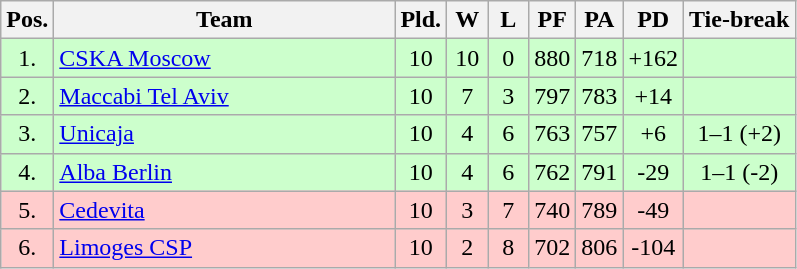<table class="wikitable" style="text-align:center">
<tr>
<th width=15>Pos.</th>
<th width=220>Team</th>
<th width=20>Pld.</th>
<th width=20>W</th>
<th width=20>L</th>
<th width=20>PF</th>
<th width=20>PA</th>
<th width=20>PD</th>
<th>Tie-break</th>
</tr>
<tr style="background:#ccffcc;">
<td>1.</td>
<td align=left> <a href='#'>CSKA Moscow</a></td>
<td>10</td>
<td>10</td>
<td>0</td>
<td>880</td>
<td>718</td>
<td>+162</td>
<td></td>
</tr>
<tr style="background:#ccffcc;">
<td>2.</td>
<td align=left> <a href='#'>Maccabi Tel Aviv</a></td>
<td>10</td>
<td>7</td>
<td>3</td>
<td>797</td>
<td>783</td>
<td>+14</td>
<td></td>
</tr>
<tr style="background:#ccffcc;">
<td>3.</td>
<td align=left> <a href='#'>Unicaja</a></td>
<td>10</td>
<td>4</td>
<td>6</td>
<td>763</td>
<td>757</td>
<td>+6</td>
<td>1–1 (+2)</td>
</tr>
<tr style="background:#ccffcc;">
<td>4.</td>
<td align=left> <a href='#'>Alba Berlin</a></td>
<td>10</td>
<td>4</td>
<td>6</td>
<td>762</td>
<td>791</td>
<td>-29</td>
<td>1–1 (-2)</td>
</tr>
<tr style="background:#fcc;">
<td>5.</td>
<td align=left> <a href='#'>Cedevita</a></td>
<td>10</td>
<td>3</td>
<td>7</td>
<td>740</td>
<td>789</td>
<td>-49</td>
<td></td>
</tr>
<tr style="background:#fcc;">
<td>6.</td>
<td align=left> <a href='#'>Limoges CSP</a></td>
<td>10</td>
<td>2</td>
<td>8</td>
<td>702</td>
<td>806</td>
<td>-104</td>
<td></td>
</tr>
</table>
